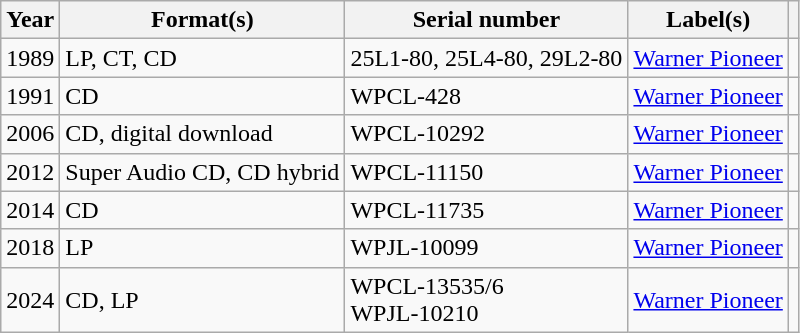<table class="wikitable sortable plainrowheaders">
<tr>
<th scope="col">Year</th>
<th scope="col">Format(s)</th>
<th scope="col">Serial number</th>
<th scope="col">Label(s)</th>
<th scope="col"></th>
</tr>
<tr>
<td>1989</td>
<td>LP, CT, CD</td>
<td>25L1-80, 	25L4-80, 29L2-80</td>
<td><a href='#'>Warner Pioneer</a></td>
<td></td>
</tr>
<tr>
<td>1991</td>
<td>CD</td>
<td>WPCL-428</td>
<td><a href='#'>Warner Pioneer</a></td>
<td></td>
</tr>
<tr>
<td>2006</td>
<td>CD, digital download</td>
<td>WPCL-10292</td>
<td><a href='#'>Warner Pioneer</a></td>
<td></td>
</tr>
<tr>
<td>2012</td>
<td>Super Audio CD, CD hybrid</td>
<td>WPCL-11150</td>
<td><a href='#'>Warner Pioneer</a></td>
<td></td>
</tr>
<tr>
<td>2014</td>
<td>CD</td>
<td>WPCL-11735</td>
<td><a href='#'>Warner Pioneer</a></td>
<td></td>
</tr>
<tr>
<td>2018</td>
<td>LP</td>
<td>WPJL-10099</td>
<td><a href='#'>Warner Pioneer</a></td>
<td></td>
</tr>
<tr>
<td>2024</td>
<td>CD, LP</td>
<td>WPCL-13535/6<br>WPJL-10210</td>
<td><a href='#'>Warner Pioneer</a></td>
<td></td>
</tr>
</table>
